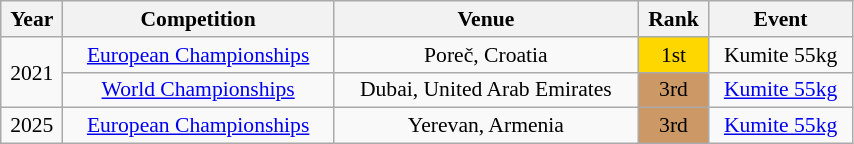<table class="wikitable sortable" width=45% style="font-size:90%; text-align:center;">
<tr>
<th>Year</th>
<th>Competition</th>
<th>Venue</th>
<th>Rank</th>
<th>Event</th>
</tr>
<tr>
<td rowspan=2>2021</td>
<td><a href='#'>European Championships</a></td>
<td>Poreč, Croatia</td>
<td bgcolor="gold">1st</td>
<td>Kumite 55kg</td>
</tr>
<tr>
<td><a href='#'>World Championships</a></td>
<td>Dubai, United Arab Emirates</td>
<td bgcolor="cc9966">3rd</td>
<td><a href='#'>Kumite 55kg</a></td>
</tr>
<tr>
<td>2025</td>
<td><a href='#'>European Championships</a></td>
<td>Yerevan, Armenia</td>
<td bgcolor="cc9966">3rd</td>
<td><a href='#'>Kumite 55kg</a></td>
</tr>
</table>
